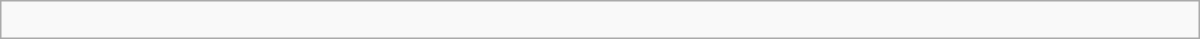<table width="800" class="wikitable">
<tr>
<td><br></td>
</tr>
</table>
